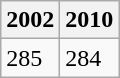<table class="wikitable">
<tr>
<th>2002</th>
<th>2010</th>
</tr>
<tr>
<td>285</td>
<td>284</td>
</tr>
</table>
